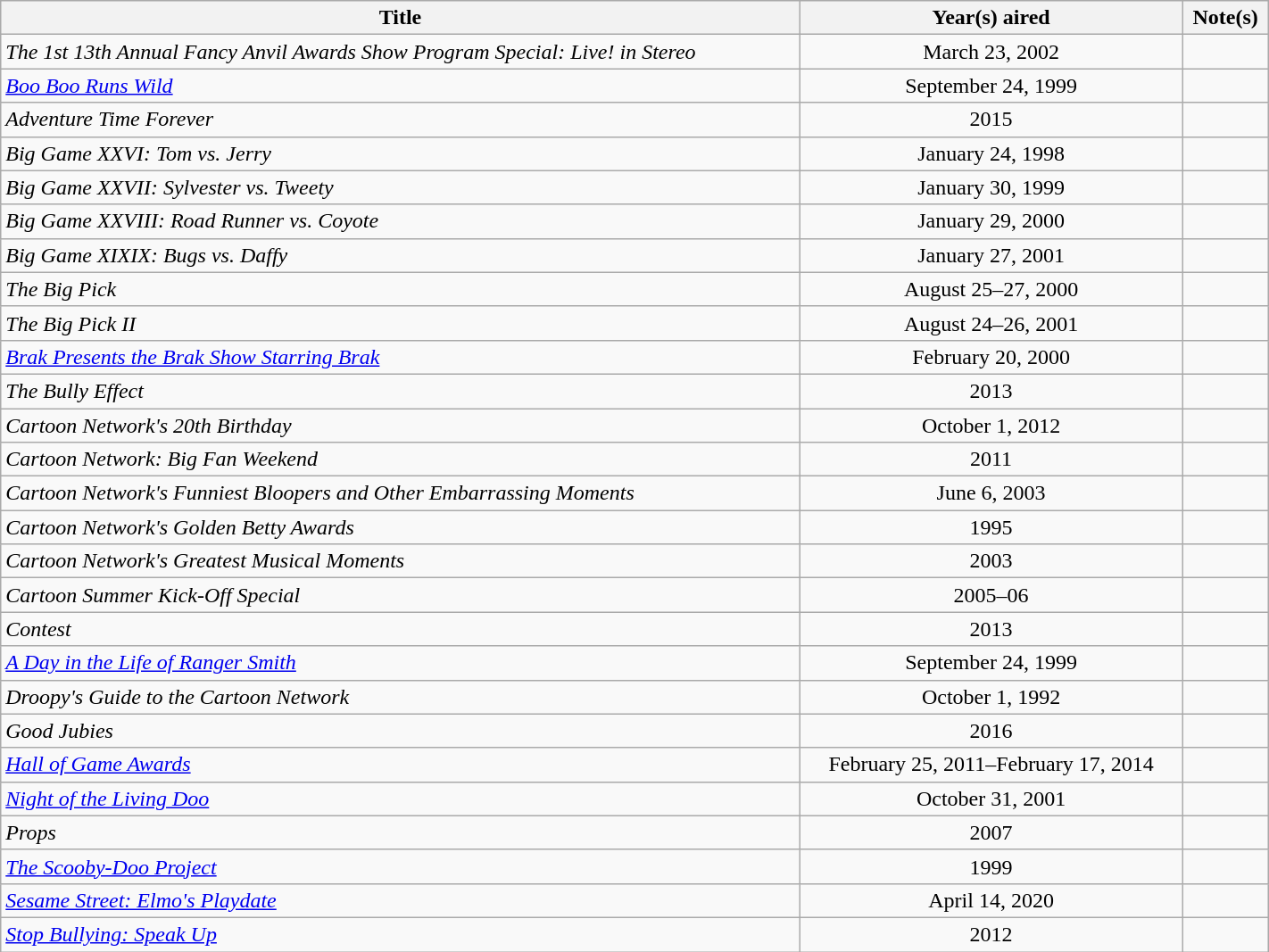<table class="wikitable plainrowheaders sortable" style="width:75%;text-align:center;">
<tr>
<th>Title</th>
<th>Year(s) aired</th>
<th class="unsortable">Note(s)</th>
</tr>
<tr>
<td scope="row" style="text-align:left;"><em>The 1st 13th Annual Fancy Anvil Awards Show Program Special: Live! in Stereo</em></td>
<td>March 23, 2002</td>
<td></td>
</tr>
<tr>
<td scope="row" style="text-align:left;"><em><a href='#'>Boo Boo Runs Wild</a></em></td>
<td>September 24, 1999</td>
<td></td>
</tr>
<tr>
<td scope="row" style="text-align:left;"><em>Adventure Time Forever</em></td>
<td>2015</td>
<td></td>
</tr>
<tr>
<td scope="row" style="text-align:left;"><em>Big Game XXVI: Tom vs. Jerry</em></td>
<td>January 24, 1998</td>
<td></td>
</tr>
<tr>
<td scope="row" style="text-align:left;"><em>Big Game XXVII: Sylvester vs. Tweety</em></td>
<td>January 30, 1999</td>
<td></td>
</tr>
<tr>
<td scope="row" style="text-align:left;"><em>Big Game XXVIII: Road Runner vs. Coyote</em></td>
<td>January 29, 2000</td>
<td></td>
</tr>
<tr>
<td scope="row" style="text-align:left;"><em>Big Game XIXIX: Bugs vs. Daffy</em></td>
<td>January 27, 2001</td>
<td></td>
</tr>
<tr>
<td scope="row" style="text-align:left;"><em>The Big Pick</em></td>
<td>August 25–27, 2000</td>
<td></td>
</tr>
<tr>
<td scope="row" style="text-align:left;"><em>The Big Pick II</em></td>
<td>August 24–26, 2001</td>
<td></td>
</tr>
<tr>
<td scope="row" style="text-align:left;"><em><a href='#'>Brak Presents the Brak Show Starring Brak</a></em></td>
<td>February 20, 2000</td>
<td></td>
</tr>
<tr>
<td scope="row" style="text-align:left;"><em>The Bully Effect</em></td>
<td>2013</td>
<td></td>
</tr>
<tr>
<td scope="row" style="text-align:left;"><em>Cartoon Network's 20th Birthday</em></td>
<td>October 1, 2012</td>
<td></td>
</tr>
<tr>
<td scope="row" style="text-align:left;"><em>Cartoon Network: Big Fan Weekend</em></td>
<td>2011</td>
<td></td>
</tr>
<tr>
<td scope="row" style="text-align:left;"><em>Cartoon Network's Funniest Bloopers and Other Embarrassing Moments</em></td>
<td>June 6, 2003</td>
<td></td>
</tr>
<tr>
<td scope="row" style="text-align:left;"><em>Cartoon Network's Golden Betty Awards</em></td>
<td>1995</td>
<td></td>
</tr>
<tr>
<td scope="row" style="text-align:left;"><em>Cartoon Network's Greatest Musical Moments</em></td>
<td>2003</td>
<td></td>
</tr>
<tr>
<td scope="row" style="text-align:left;"><em>Cartoon Summer Kick-Off Special</em></td>
<td>2005–06</td>
<td></td>
</tr>
<tr>
<td scope="row" style="text-align:left;"><em>Contest</em></td>
<td>2013</td>
<td></td>
</tr>
<tr>
<td scope="row" style="text-align:left;"><em><a href='#'>A Day in the Life of Ranger Smith</a></em></td>
<td>September 24, 1999</td>
<td></td>
</tr>
<tr>
<td scope="row" style="text-align:left;"><em>Droopy's Guide to the Cartoon Network</em></td>
<td>October 1, 1992</td>
<td></td>
</tr>
<tr>
<td scope="row" style="text-align:left;"><em>Good Jubies</em></td>
<td>2016</td>
<td></td>
</tr>
<tr>
<td scope="row" style="text-align:left;"><em><a href='#'>Hall of Game Awards</a></em></td>
<td>February 25, 2011–February 17, 2014</td>
<td></td>
</tr>
<tr>
<td scope="row" style="text-align:left;"><em><a href='#'>Night of the Living Doo</a></em></td>
<td>October 31, 2001</td>
<td></td>
</tr>
<tr>
<td scope="row" style="text-align:left;"><em>Props</em></td>
<td>2007</td>
<td></td>
</tr>
<tr>
<td scope="row" style="text-align:left;"><em><a href='#'>The Scooby-Doo Project</a></em></td>
<td>1999</td>
<td></td>
</tr>
<tr>
<td scope="row" style="text-align:left;"><em><a href='#'>Sesame Street: Elmo's Playdate</a></em></td>
<td>April 14, 2020</td>
<td></td>
</tr>
<tr>
<td scope="row" style="text-align:left;"><em><a href='#'>Stop Bullying: Speak Up</a></em></td>
<td>2012</td>
<td></td>
</tr>
</table>
